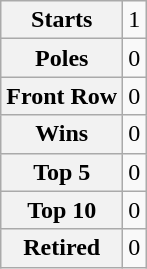<table class="wikitable" style="text-align:center">
<tr>
<th>Starts</th>
<td>1</td>
</tr>
<tr>
<th>Poles</th>
<td>0</td>
</tr>
<tr>
<th>Front Row</th>
<td>0</td>
</tr>
<tr>
<th>Wins</th>
<td>0</td>
</tr>
<tr>
<th>Top 5</th>
<td>0</td>
</tr>
<tr>
<th>Top 10</th>
<td>0</td>
</tr>
<tr>
<th>Retired</th>
<td>0</td>
</tr>
</table>
